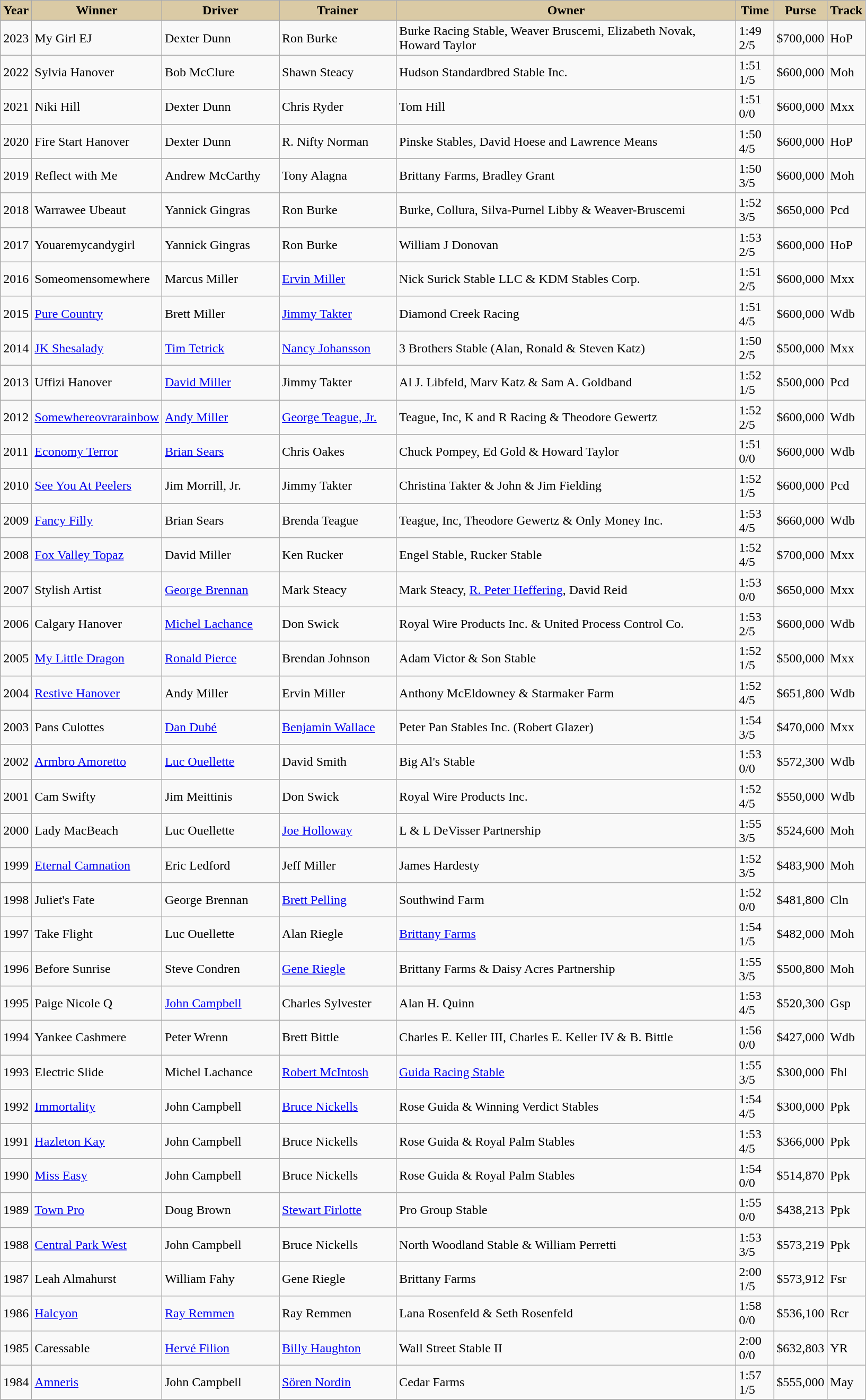<table class="wikitable sortable">
<tr>
<th style="background-color:#DACAA5; width:30px">Year<br></th>
<th style="background-color:#DACAA5; width:130px">Winner<br></th>
<th style="background-color:#DACAA5; width:140px">Driver<br></th>
<th style="background-color:#DACAA5; width:140px">Trainer<br></th>
<th style="background-color:#DACAA5; width:420px">Owner<br></th>
<th style="background-color:#DACAA5; width:40px">Time <br></th>
<th style="background-color:#DACAA5; width:40px">Purse<br></th>
<th style="background-color:#DACAA5; width:25px">Track<br></th>
</tr>
<tr>
<td>2023</td>
<td>My Girl EJ</td>
<td>Dexter Dunn</td>
<td>Ron Burke</td>
<td>Burke Racing Stable, Weaver Bruscemi, Elizabeth Novak, Howard Taylor</td>
<td>1:49 2/5</td>
<td>$700,000</td>
<td>HoP</td>
</tr>
<tr>
<td>2022</td>
<td>Sylvia Hanover</td>
<td>Bob McClure</td>
<td>Shawn Steacy</td>
<td>Hudson Standardbred Stable Inc.</td>
<td>1:51 1/5</td>
<td>$600,000</td>
<td>Moh</td>
</tr>
<tr>
<td>2021</td>
<td>Niki Hill</td>
<td>Dexter Dunn</td>
<td>Chris Ryder</td>
<td>Tom Hill</td>
<td>1:51 0/0</td>
<td>$600,000</td>
<td>Mxx</td>
</tr>
<tr>
<td>2020</td>
<td>Fire Start Hanover</td>
<td>Dexter Dunn</td>
<td>R. Nifty Norman</td>
<td>Pinske Stables, David Hoese and Lawrence Means</td>
<td>1:50 4/5</td>
<td>$600,000</td>
<td>HoP</td>
</tr>
<tr>
<td>2019</td>
<td>Reflect with Me</td>
<td>Andrew McCarthy</td>
<td>Tony Alagna</td>
<td>Brittany Farms, Bradley Grant</td>
<td>1:50 3/5</td>
<td>$600,000</td>
<td>Moh</td>
</tr>
<tr>
<td>2018</td>
<td>Warrawee Ubeaut</td>
<td>Yannick Gingras</td>
<td>Ron Burke</td>
<td>Burke, Collura, Silva-Purnel Libby & Weaver-Bruscemi</td>
<td>1:52 3/5</td>
<td>$650,000</td>
<td>Pcd</td>
</tr>
<tr>
<td>2017</td>
<td>Youaremycandygirl</td>
<td>Yannick Gingras</td>
<td>Ron Burke</td>
<td>William J Donovan</td>
<td>1:53 2/5</td>
<td>$600,000</td>
<td>HoP</td>
</tr>
<tr>
<td>2016</td>
<td>Someomensomewhere</td>
<td>Marcus Miller</td>
<td><a href='#'>Ervin Miller</a></td>
<td>Nick Surick Stable LLC & KDM Stables Corp.</td>
<td>1:51 2/5</td>
<td>$600,000</td>
<td>Mxx</td>
</tr>
<tr>
<td>2015</td>
<td><a href='#'>Pure Country</a></td>
<td>Brett Miller</td>
<td><a href='#'>Jimmy Takter</a></td>
<td>Diamond Creek Racing</td>
<td>1:51 4/5</td>
<td>$600,000</td>
<td>Wdb</td>
</tr>
<tr>
<td>2014</td>
<td><a href='#'>JK Shesalady</a></td>
<td><a href='#'>Tim Tetrick</a></td>
<td><a href='#'>Nancy Johansson</a></td>
<td>3 Brothers Stable (Alan, Ronald & Steven Katz)</td>
<td>1:50 2/5</td>
<td>$500,000</td>
<td>Mxx</td>
</tr>
<tr>
<td>2013</td>
<td>Uffizi Hanover</td>
<td><a href='#'>David Miller</a></td>
<td>Jimmy Takter</td>
<td>Al J. Libfeld, Marv Katz & Sam A. Goldband</td>
<td>1:52 1/5</td>
<td>$500,000</td>
<td>Pcd</td>
</tr>
<tr>
<td>2012</td>
<td><a href='#'>Somewhereovrarainbow</a></td>
<td><a href='#'>Andy Miller</a></td>
<td><a href='#'>George Teague, Jr.</a></td>
<td>Teague, Inc, K and R Racing & Theodore Gewertz</td>
<td>1:52 2/5</td>
<td>$600,000</td>
<td>Wdb</td>
</tr>
<tr>
<td>2011</td>
<td><a href='#'>Economy Terror</a></td>
<td><a href='#'>Brian Sears</a></td>
<td>Chris Oakes</td>
<td>Chuck Pompey, Ed Gold & Howard Taylor</td>
<td>1:51 0/0</td>
<td>$600,000</td>
<td>Wdb</td>
</tr>
<tr>
<td>2010</td>
<td><a href='#'>See You At Peelers</a></td>
<td>Jim Morrill, Jr.</td>
<td>Jimmy Takter</td>
<td>Christina Takter & John & Jim Fielding</td>
<td>1:52 1/5</td>
<td>$600,000</td>
<td>Pcd</td>
</tr>
<tr>
<td>2009</td>
<td><a href='#'>Fancy Filly</a></td>
<td>Brian Sears</td>
<td>Brenda Teague</td>
<td>Teague, Inc, Theodore Gewertz & Only Money Inc.</td>
<td>1:53 4/5</td>
<td>$660,000</td>
<td>Wdb</td>
</tr>
<tr>
<td>2008</td>
<td><a href='#'>Fox Valley Topaz</a></td>
<td>David Miller</td>
<td>Ken Rucker</td>
<td>Engel Stable, Rucker Stable</td>
<td>1:52 4/5</td>
<td>$700,000</td>
<td>Mxx</td>
</tr>
<tr>
<td>2007</td>
<td>Stylish Artist</td>
<td><a href='#'>George Brennan</a></td>
<td>Mark Steacy</td>
<td>Mark Steacy, <a href='#'>R. Peter Heffering</a>, David Reid</td>
<td>1:53 0/0</td>
<td>$650,000</td>
<td>Mxx</td>
</tr>
<tr>
<td>2006</td>
<td>Calgary Hanover</td>
<td><a href='#'>Michel Lachance</a></td>
<td>Don Swick</td>
<td>Royal Wire Products Inc. & United Process Control Co.</td>
<td>1:53 2/5</td>
<td>$600,000</td>
<td>Wdb</td>
</tr>
<tr>
<td>2005</td>
<td><a href='#'>My Little Dragon</a></td>
<td><a href='#'>Ronald Pierce</a></td>
<td>Brendan Johnson</td>
<td>Adam Victor & Son Stable</td>
<td>1:52 1/5</td>
<td>$500,000</td>
<td>Mxx</td>
</tr>
<tr>
<td>2004</td>
<td><a href='#'>Restive Hanover</a></td>
<td>Andy Miller</td>
<td>Ervin Miller</td>
<td>Anthony McEldowney & Starmaker Farm</td>
<td>1:52 4/5</td>
<td>$651,800</td>
<td>Wdb</td>
</tr>
<tr>
<td>2003</td>
<td>Pans Culottes</td>
<td><a href='#'>Dan Dubé</a></td>
<td><a href='#'>Benjamin Wallace</a></td>
<td>Peter Pan Stables Inc. (Robert Glazer)</td>
<td>1:54 3/5</td>
<td>$470,000</td>
<td>Mxx</td>
</tr>
<tr>
<td>2002</td>
<td><a href='#'>Armbro Amoretto</a></td>
<td><a href='#'>Luc Ouellette</a></td>
<td>David Smith</td>
<td>Big Al's Stable</td>
<td>1:53 0/0</td>
<td>$572,300</td>
<td>Wdb</td>
</tr>
<tr>
<td>2001</td>
<td>Cam Swifty</td>
<td>Jim Meittinis</td>
<td>Don Swick</td>
<td>Royal Wire Products Inc.</td>
<td>1:52 4/5</td>
<td>$550,000</td>
<td>Wdb</td>
</tr>
<tr>
<td>2000</td>
<td>Lady MacBeach</td>
<td>Luc Ouellette</td>
<td><a href='#'>Joe Holloway</a></td>
<td>L & L DeVisser Partnership</td>
<td>1:55 3/5</td>
<td>$524,600</td>
<td>Moh</td>
</tr>
<tr>
<td>1999</td>
<td><a href='#'>Eternal Camnation</a></td>
<td>Eric Ledford</td>
<td>Jeff Miller</td>
<td>James Hardesty</td>
<td>1:52 3/5</td>
<td>$483,900</td>
<td>Moh</td>
</tr>
<tr>
<td>1998</td>
<td>Juliet's Fate</td>
<td>George Brennan</td>
<td><a href='#'>Brett Pelling</a></td>
<td>Southwind Farm</td>
<td>1:52 0/0</td>
<td>$481,800</td>
<td>Cln</td>
</tr>
<tr>
<td>1997</td>
<td>Take Flight</td>
<td>Luc Ouellette</td>
<td>Alan Riegle</td>
<td><a href='#'>Brittany Farms</a></td>
<td>1:54 1/5</td>
<td>$482,000</td>
<td>Moh</td>
</tr>
<tr>
<td>1996</td>
<td>Before Sunrise</td>
<td>Steve Condren</td>
<td><a href='#'>Gene Riegle</a></td>
<td>Brittany Farms & Daisy Acres Partnership</td>
<td>1:55 3/5</td>
<td>$500,800</td>
<td>Moh</td>
</tr>
<tr>
<td>1995</td>
<td>Paige Nicole Q</td>
<td><a href='#'>John Campbell</a></td>
<td>Charles Sylvester</td>
<td>Alan H. Quinn</td>
<td>1:53 4/5</td>
<td>$520,300</td>
<td>Gsp</td>
</tr>
<tr>
<td>1994</td>
<td>Yankee Cashmere</td>
<td>Peter Wrenn</td>
<td>Brett Bittle</td>
<td>Charles E. Keller III, Charles E. Keller IV & B. Bittle</td>
<td>1:56 0/0</td>
<td>$427,000</td>
<td>Wdb</td>
</tr>
<tr>
<td>1993</td>
<td>Electric Slide</td>
<td>Michel Lachance</td>
<td><a href='#'>Robert McIntosh</a></td>
<td><a href='#'>Guida Racing Stable</a></td>
<td>1:55 3/5</td>
<td>$300,000</td>
<td>Fhl</td>
</tr>
<tr>
<td>1992</td>
<td><a href='#'>Immortality</a></td>
<td>John Campbell</td>
<td><a href='#'>Bruce Nickells</a></td>
<td>Rose Guida & Winning Verdict Stables</td>
<td>1:54 4/5</td>
<td>$300,000</td>
<td>Ppk</td>
</tr>
<tr>
<td>1991</td>
<td><a href='#'>Hazleton Kay</a></td>
<td>John Campbell</td>
<td>Bruce Nickells</td>
<td>Rose Guida & Royal Palm Stables</td>
<td>1:53 4/5</td>
<td>$366,000</td>
<td>Ppk</td>
</tr>
<tr>
<td>1990</td>
<td><a href='#'>Miss Easy</a></td>
<td>John Campbell</td>
<td>Bruce Nickells</td>
<td>Rose Guida & Royal Palm Stables</td>
<td>1:54 0/0</td>
<td>$514,870</td>
<td>Ppk</td>
</tr>
<tr>
<td>1989</td>
<td><a href='#'>Town Pro</a></td>
<td>Doug Brown</td>
<td><a href='#'>Stewart Firlotte</a></td>
<td>Pro Group Stable</td>
<td>1:55 0/0</td>
<td>$438,213</td>
<td>Ppk</td>
</tr>
<tr>
<td>1988</td>
<td><a href='#'>Central Park West</a></td>
<td>John Campbell</td>
<td>Bruce Nickells</td>
<td>North Woodland Stable & William Perretti</td>
<td>1:53 3/5</td>
<td>$573,219</td>
<td>Ppk</td>
</tr>
<tr>
<td>1987</td>
<td>Leah Almahurst</td>
<td>William Fahy</td>
<td>Gene Riegle</td>
<td>Brittany Farms</td>
<td>2:00 1/5</td>
<td>$573,912</td>
<td>Fsr</td>
</tr>
<tr>
<td>1986</td>
<td><a href='#'>Halcyon</a></td>
<td><a href='#'>Ray Remmen</a></td>
<td>Ray Remmen</td>
<td>Lana Rosenfeld & Seth Rosenfeld</td>
<td>1:58 0/0</td>
<td>$536,100</td>
<td>Rcr</td>
</tr>
<tr>
<td>1985</td>
<td>Caressable</td>
<td><a href='#'>Hervé Filion</a></td>
<td><a href='#'>Billy Haughton</a></td>
<td>Wall Street Stable II</td>
<td>2:00 0/0</td>
<td>$632,803</td>
<td>YR</td>
</tr>
<tr>
<td>1984</td>
<td><a href='#'>Amneris</a></td>
<td>John Campbell</td>
<td><a href='#'>Sören Nordin</a></td>
<td>Cedar Farms</td>
<td>1:57 1/5</td>
<td>$555,000</td>
<td>May</td>
</tr>
<tr>
</tr>
</table>
